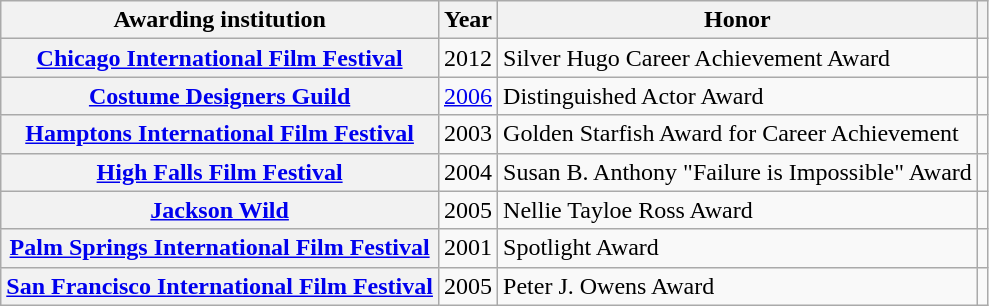<table class="wikitable sortable plainrowheaders">
<tr>
<th scope="col">Awarding institution</th>
<th scope="col">Year</th>
<th scope="col">Honor</th>
<th scope="col" class="unsortable"></th>
</tr>
<tr>
<th scope="row"><a href='#'>Chicago International Film Festival</a></th>
<td style="text-align:center;">2012</td>
<td>Silver Hugo Career Achievement Award</td>
<td style="text-align:center;"></td>
</tr>
<tr>
<th scope="row"><a href='#'>Costume Designers Guild</a></th>
<td style="text-align:center;"><a href='#'>2006</a></td>
<td>Distinguished Actor Award</td>
<td style="text-align:center;"></td>
</tr>
<tr>
<th scope="row"><a href='#'>Hamptons International Film Festival</a></th>
<td style="text-align:center;">2003</td>
<td>Golden Starfish Award for Career Achievement</td>
<td style="text-align:center;"></td>
</tr>
<tr>
<th scope="row"><a href='#'>High Falls Film Festival</a></th>
<td style="text-align:center;">2004</td>
<td>Susan B. Anthony "Failure is Impossible" Award</td>
<td style="text-align:center;"></td>
</tr>
<tr>
<th scope="row"><a href='#'>Jackson Wild</a></th>
<td style="text-align:center;">2005</td>
<td>Nellie Tayloe Ross Award</td>
<td style="text-align:center;"></td>
</tr>
<tr>
<th scope="row"><a href='#'>Palm Springs International Film Festival</a></th>
<td style="text-align:center;">2001</td>
<td>Spotlight Award</td>
<td style="text-align:center;"></td>
</tr>
<tr>
<th scope="row"><a href='#'>San Francisco International Film Festival</a></th>
<td style="text-align:center;">2005</td>
<td>Peter J. Owens Award</td>
<td style="text-align:center;"></td>
</tr>
</table>
